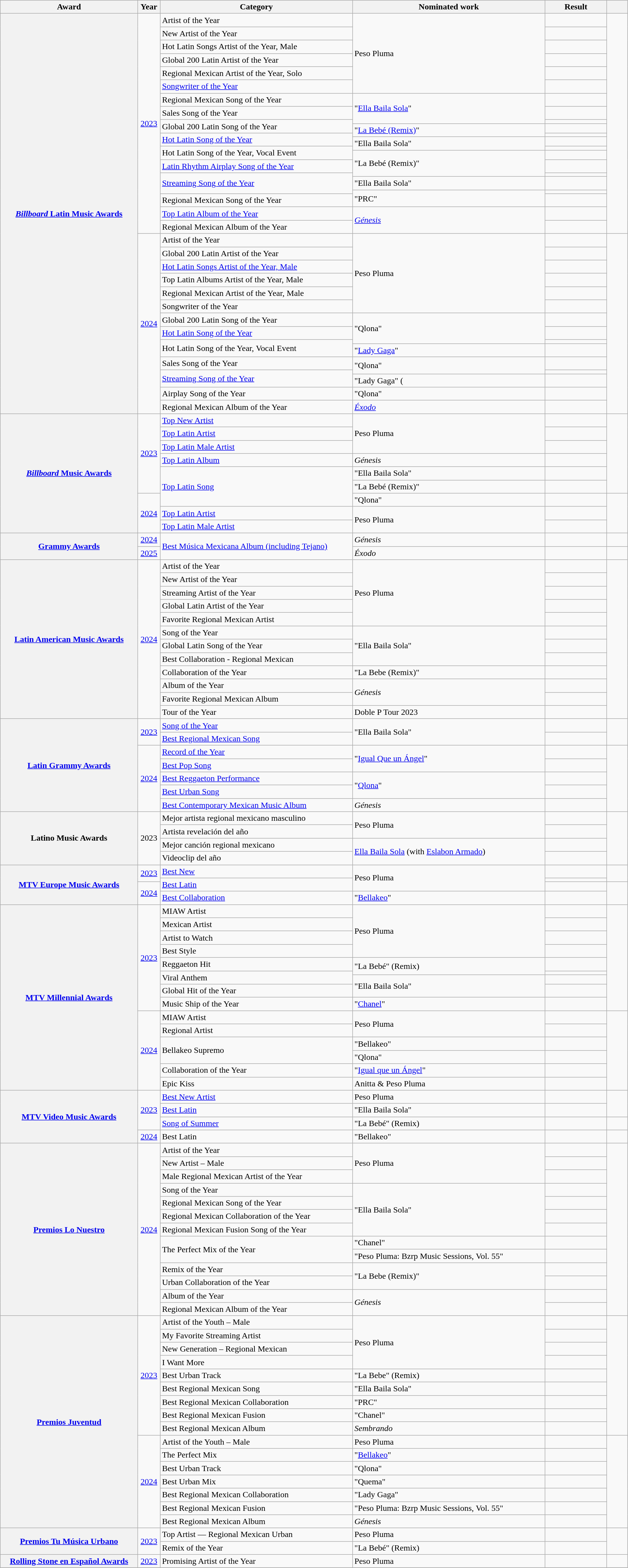<table class="wikitable sortable plainrowheaders" style="width:95%;">
<tr>
<th style="width:20%;">Award</th>
<th width=3%>Year</th>
<th style="width:28%;">Category</th>
<th style="width:28%;">Nominated work</th>
<th style="width:9%;">Result</th>
<th style="width:3%;"></th>
</tr>
<tr>
<th scope="row" rowspan="36"><a href='#'><em>Billboard</em> Latin Music Awards</a></th>
<td rowspan="21" align="center"><a href='#'>2023</a></td>
<td>Artist of the Year</td>
<td rowspan="6">Peso Pluma</td>
<td></td>
<td rowspan="21" align="center"></td>
</tr>
<tr>
<td>New Artist of the Year</td>
<td></td>
</tr>
<tr>
<td>Hot Latin Songs Artist of the Year, Male</td>
<td></td>
</tr>
<tr>
<td>Global 200 Latin Artist of the Year</td>
<td></td>
</tr>
<tr>
<td>Regional Mexican Artist of the Year, Solo</td>
<td></td>
</tr>
<tr>
<td><a href='#'>Songwriter of the Year</a></td>
<td></td>
</tr>
<tr>
<td>Regional Mexican Song of the Year</td>
<td rowspan="3">"<a href='#'>Ella Baila Sola</a>" </td>
<td></td>
</tr>
<tr>
<td>Sales Song of the Year</td>
<td></td>
</tr>
<tr>
<td rowspan="2">Global 200 Latin Song of the Year</td>
<td></td>
</tr>
<tr>
<td rowspan="2">"<a href='#'>La Bebé (Remix)</a>" </td>
<td></td>
</tr>
<tr>
<td rowspan="2"><a href='#'>Hot Latin Song of the Year</a></td>
<td></td>
</tr>
<tr>
<td rowspan="2">"Ella Baila Sola" </td>
<td></td>
</tr>
<tr>
<td rowspan="2">Hot Latin Song of the Year, Vocal Event</td>
<td></td>
</tr>
<tr>
<td rowspan="3">"La Bebé (Remix)" </td>
<td></td>
</tr>
<tr>
<td><a href='#'>Latin Rhythm Airplay Song of the Year</a></td>
<td></td>
</tr>
<tr>
<td rowspan="3"><a href='#'>Streaming Song of the Year</a></td>
<td></td>
</tr>
<tr>
<td>"Ella Baila Sola" </td>
<td></td>
</tr>
<tr>
<td rowspan="2">"PRC" </td>
<td></td>
</tr>
<tr>
<td>Regional Mexican Song of the Year</td>
<td></td>
</tr>
<tr>
<td><a href='#'>Top Latin Album of the Year</a></td>
<td rowspan="2"><em><a href='#'>Génesis</a></em></td>
<td></td>
</tr>
<tr>
<td>Regional Mexican Album of the Year</td>
<td></td>
</tr>
<tr>
<td rowspan="15" align="center"><a href='#'>2024</a></td>
<td>Artist of the Year</td>
<td rowspan="6">Peso Pluma</td>
<td></td>
<td rowspan="15" align="center"></td>
</tr>
<tr>
<td>Global 200 Latin Artist of the Year</td>
<td></td>
</tr>
<tr>
<td><a href='#'>Hot Latin Songs Artist of the Year, Male</a></td>
<td></td>
</tr>
<tr>
<td>Top Latin Albums Artist of the Year, Male</td>
<td></td>
</tr>
<tr>
<td>Regional Mexican Artist of the Year, Male</td>
<td></td>
</tr>
<tr>
<td>Songwriter of the Year</td>
<td></td>
</tr>
<tr>
<td>Global 200 Latin Song of the Year</td>
<td rowspan="3">"Qlona" </td>
<td></td>
</tr>
<tr>
<td><a href='#'>Hot Latin Song of the Year</a></td>
<td></td>
</tr>
<tr>
<td rowspan="2">Hot Latin Song of the Year, Vocal Event</td>
<td></td>
</tr>
<tr>
<td>"<a href='#'>Lady Gaga</a>" </td>
<td></td>
</tr>
<tr>
<td>Sales Song of the Year</td>
<td rowspan="2">"Qlona" </td>
<td></td>
</tr>
<tr>
<td rowspan="2"><a href='#'>Streaming Song of the Year</a></td>
<td></td>
</tr>
<tr>
<td>"Lady Gaga" (</td>
<td></td>
</tr>
<tr>
<td>Airplay Song of the Year</td>
<td>"Qlona" </td>
<td></td>
</tr>
<tr>
<td>Regional Mexican Album of the Year</td>
<td><em><a href='#'>Éxodo</a></em></td>
<td></td>
</tr>
<tr>
<th scope="row" rowspan="9"><a href='#'><em>Billboard</em> Music Awards</a></th>
<td rowspan="6" align="center"><a href='#'>2023</a></td>
<td><a href='#'>Top New Artist</a></td>
<td rowspan="3">Peso Pluma</td>
<td></td>
<td align="center" rowspan="6"></td>
</tr>
<tr>
<td><a href='#'>Top Latin Artist</a></td>
<td></td>
</tr>
<tr>
<td><a href='#'>Top Latin Male Artist</a></td>
<td></td>
</tr>
<tr>
<td><a href='#'>Top Latin Album</a></td>
<td><em>Génesis</em></td>
<td></td>
</tr>
<tr>
<td rowspan=3><a href='#'>Top Latin Song</a></td>
<td>"Ella Baila Sola" </td>
<td></td>
</tr>
<tr>
<td>"La Bebé (Remix)" </td>
<td></td>
</tr>
<tr>
<td rowspan="3"align="center"><a href='#'>2024</a></td>
<td>"Qlona" </td>
<td></td>
<td style="text-align:center;"rowspan="3"><br></td>
</tr>
<tr>
<td><a href='#'>Top Latin Artist</a></td>
<td rowspan=2>Peso Pluma</td>
<td></td>
</tr>
<tr>
<td><a href='#'>Top Latin Male Artist</a></td>
<td></td>
</tr>
<tr>
<th scope="row" rowspan="2"><a href='#'>Grammy Awards</a></th>
<td align="center"><a href='#'>2024</a></td>
<td rowspan="2"><a href='#'>Best Música Mexicana Album (including Tejano)</a></td>
<td><em>Génesis</em></td>
<td></td>
<td align="center"></td>
</tr>
<tr>
<td align="center"><a href='#'>2025</a></td>
<td><em>Éxodo</em></td>
<td></td>
<td align="center"></td>
</tr>
<tr>
<th scope="row" rowspan="12"><a href='#'>Latin American Music Awards</a></th>
<td align="center" rowspan="12"><a href='#'>2024</a></td>
<td>Artist of the Year</td>
<td rowspan="5">Peso Pluma</td>
<td></td>
<td align="center" rowspan="12"></td>
</tr>
<tr>
<td>New Artist of the Year</td>
<td></td>
</tr>
<tr>
<td>Streaming Artist of the Year</td>
<td></td>
</tr>
<tr>
<td>Global Latin Artist of the Year</td>
<td></td>
</tr>
<tr>
<td>Favorite Regional Mexican Artist</td>
<td></td>
</tr>
<tr>
<td>Song of the Year</td>
<td rowspan="3">"Ella Baila Sola" </td>
<td></td>
</tr>
<tr>
<td>Global Latin Song of the Year</td>
<td></td>
</tr>
<tr>
<td>Best Collaboration - Regional Mexican</td>
<td></td>
</tr>
<tr>
<td>Collaboration of the Year</td>
<td>"La Bebe (Remix)" </td>
<td></td>
</tr>
<tr>
<td>Album of the Year</td>
<td rowspan="2"><em>Génesis</em></td>
<td></td>
</tr>
<tr>
<td>Favorite Regional Mexican Album</td>
<td></td>
</tr>
<tr>
<td>Tour of the Year</td>
<td>Doble P Tour 2023</td>
<td></td>
</tr>
<tr>
<th scope="row" rowspan="7"><a href='#'>Latin Grammy Awards</a></th>
<td rowspan="2" align="center"><a href='#'>2023</a></td>
<td><a href='#'>Song of the Year</a></td>
<td rowspan="2">"Ella Baila Sola" </td>
<td></td>
<td rowspan="2" align="center"></td>
</tr>
<tr>
<td><a href='#'>Best Regional Mexican Song</a></td>
<td></td>
</tr>
<tr>
<td rowspan="5" align="center"><a href='#'>2024</a></td>
<td><a href='#'>Record of the Year</a></td>
<td rowspan="2">"<a href='#'>Igual Que un Ángel</a>" </td>
<td></td>
<td align="center" rowspan="5"></td>
</tr>
<tr>
<td><a href='#'>Best Pop Song</a></td>
<td></td>
</tr>
<tr>
<td><a href='#'>Best Reggaeton Performance</a></td>
<td rowspan="2">"<a href='#'>Qlona</a>" </td>
<td></td>
</tr>
<tr>
<td><a href='#'>Best Urban Song</a></td>
<td></td>
</tr>
<tr>
<td><a href='#'>Best Contemporary Mexican Music Album</a></td>
<td><em>Génesis</em></td>
<td></td>
</tr>
<tr>
<th scope="row" rowspan="4">Latino Music Awards</th>
<td rowspan="4" align="center">2023</td>
<td>Mejor artista regional mexicano masculino</td>
<td rowspan="2">Peso Pluma</td>
<td></td>
<td rowspan="4" align="center"></td>
</tr>
<tr>
<td>Artista revelación del año</td>
<td></td>
</tr>
<tr>
<td>Mejor canción regional mexicano</td>
<td rowspan="2"><a href='#'>Ella Baila Sola</a> (with <a href='#'>Eslabon Armado</a>)</td>
<td></td>
</tr>
<tr>
<td>Videoclip del año</td>
<td></td>
</tr>
<tr>
<th scope="row" rowspan="4"><a href='#'>MTV Europe Music Awards</a></th>
<td rowspan="2" align="center"><a href='#'>2023</a></td>
<td><a href='#'>Best New</a></td>
<td rowspan="3">Peso Pluma</td>
<td></td>
<td rowspan="2" align="center"></td>
</tr>
<tr>
<td rowspan="2"><a href='#'>Best Latin</a></td>
<td></td>
</tr>
<tr>
<td rowspan="2" align="center"><a href='#'>2024</a></td>
<td></td>
<td rowspan="2" style="text-align:center;"></td>
</tr>
<tr>
<td><a href='#'>Best Collaboration</a></td>
<td>"<a href='#'>Bellakeo</a>" </td>
<td></td>
</tr>
<tr>
<th scope="row" rowspan="15"><a href='#'>MTV Millennial Awards</a></th>
<td rowspan="9" align="center"><a href='#'>2023</a></td>
<td>MIAW Artist</td>
<td rowspan="4">Peso Pluma</td>
<td></td>
<td rowspan="9" align="center"><br></td>
</tr>
<tr>
<td>Mexican Artist</td>
<td></td>
</tr>
<tr>
<td>Artist to Watch</td>
<td></td>
</tr>
<tr>
<td>Best Style</td>
<td></td>
</tr>
<tr>
<td>Reggaeton Hit</td>
<td rowspan="2">"La Bebé" (Remix) </td>
<td></td>
</tr>
<tr>
<td rowspan="2">Viral Anthem</td>
<td></td>
</tr>
<tr>
<td rowspan="2">"Ella Baila Sola" </td>
<td></td>
</tr>
<tr>
<td>Global Hit of the Year</td>
<td></td>
</tr>
<tr>
<td>Music Ship of the Year</td>
<td>"<a href='#'>Chanel</a>" </td>
<td></td>
</tr>
<tr>
<td rowspan="6" align="center"><a href='#'>2024</a></td>
<td>MIAW Artist</td>
<td rowspan="2">Peso Pluma</td>
<td></td>
<td rowspan="6" align="center"></td>
</tr>
<tr>
<td>Regional Artist</td>
<td></td>
</tr>
<tr>
<td rowspan="2">Bellakeo Supremo</td>
<td>"Bellakeo" </td>
<td></td>
</tr>
<tr>
<td>"Qlona" </td>
<td></td>
</tr>
<tr>
<td>Collaboration of the Year</td>
<td>"<a href='#'>Igual que un Ángel</a>" </td>
<td></td>
</tr>
<tr>
<td>Epic Kiss</td>
<td>Anitta & Peso Pluma</td>
<td></td>
</tr>
<tr>
<th scope="row" rowspan="4"><a href='#'>MTV Video Music Awards</a></th>
<td rowspan="3" align="center"><a href='#'>2023</a></td>
<td><a href='#'>Best New Artist</a></td>
<td>Peso Pluma</td>
<td></td>
<td style="text-align:center;" rowspan="2"></td>
</tr>
<tr>
<td><a href='#'>Best Latin</a></td>
<td>"Ella Baila Sola" </td>
<td></td>
</tr>
<tr>
<td><a href='#'>Song of Summer</a></td>
<td>"La Bebé" (Remix) </td>
<td></td>
<td align="center"></td>
</tr>
<tr>
<td align="center"><a href='#'>2024</a></td>
<td>Best Latin</td>
<td>"Bellakeo" </td>
<td></td>
<td style="text-align:center;"></td>
</tr>
<tr>
<th scope="row" rowspan="13"><a href='#'>Premios Lo Nuestro</a></th>
<td rowspan="13" align="center"><a href='#'>2024</a></td>
<td>Artist of the Year</td>
<td rowspan="3">Peso Pluma</td>
<td></td>
<td align="center" rowspan="13"></td>
</tr>
<tr>
<td>New Artist – Male</td>
<td></td>
</tr>
<tr>
<td>Male Regional Mexican Artist of the Year</td>
<td></td>
</tr>
<tr>
<td>Song of the Year</td>
<td rowspan="4">"Ella Baila Sola" </td>
<td></td>
</tr>
<tr>
<td>Regional Mexican Song of the Year</td>
<td></td>
</tr>
<tr>
<td>Regional Mexican Collaboration of the Year</td>
<td></td>
</tr>
<tr>
<td>Regional Mexican Fusion Song of the Year</td>
<td></td>
</tr>
<tr>
<td rowspan="2">The Perfect Mix of the Year</td>
<td>"Chanel" </td>
<td></td>
</tr>
<tr>
<td>"Peso Pluma: Bzrp Music Sessions, Vol. 55" </td>
<td></td>
</tr>
<tr>
<td>Remix of the Year</td>
<td rowspan="2">"La Bebe (Remix)" </td>
<td></td>
</tr>
<tr>
<td>Urban Collaboration of the Year</td>
<td></td>
</tr>
<tr>
<td>Album of the Year</td>
<td rowspan="2"><em>Génesis</em></td>
<td></td>
</tr>
<tr>
<td>Regional Mexican Album of the Year</td>
<td></td>
</tr>
<tr>
<th scope="row" rowspan="16"><a href='#'>Premios Juventud</a></th>
<td rowspan="9" align="center"><a href='#'>2023</a></td>
<td>Artist of the Youth – Male</td>
<td rowspan="4">Peso Pluma</td>
<td></td>
<td align="center" rowspan="9"><br></td>
</tr>
<tr>
<td>My Favorite Streaming Artist</td>
<td></td>
</tr>
<tr>
<td>New Generation – Regional Mexican</td>
<td></td>
</tr>
<tr>
<td>I Want More</td>
<td></td>
</tr>
<tr>
<td>Best Urban Track</td>
<td>"La Bebe" (Remix) </td>
<td></td>
</tr>
<tr>
<td>Best Regional Mexican Song</td>
<td>"Ella Baila Sola" </td>
<td></td>
</tr>
<tr>
<td>Best Regional Mexican Collaboration</td>
<td>"PRC" </td>
<td></td>
</tr>
<tr>
<td>Best Regional Mexican Fusion</td>
<td>"Chanel" </td>
<td></td>
</tr>
<tr>
<td>Best Regional Mexican Album</td>
<td><em>Sembrando</em></td>
<td></td>
</tr>
<tr>
<td rowspan="7" align="center"><a href='#'>2024</a></td>
<td>Artist of the Youth – Male</td>
<td>Peso Pluma</td>
<td></td>
<td style="text-align:center;" rowspan="7"></td>
</tr>
<tr>
<td>The Perfect Mix</td>
<td>"<a href='#'>Bellakeo</a>" </td>
<td></td>
</tr>
<tr>
<td>Best Urban Track</td>
<td>"Qlona" </td>
<td></td>
</tr>
<tr>
<td>Best Urban Mix</td>
<td>"Quema" </td>
<td></td>
</tr>
<tr>
<td>Best Regional Mexican Collaboration</td>
<td>"Lady Gaga" </td>
<td></td>
</tr>
<tr>
<td>Best Regional Mexican Fusion</td>
<td>"Peso Pluma: Bzrp Music Sessions, Vol. 55" </td>
<td></td>
</tr>
<tr>
<td>Best Regional Mexican Album</td>
<td><em>Génesis</em></td>
<td></td>
</tr>
<tr>
<th scope="row" rowspan="2"><a href='#'>Premios Tu Música Urbano</a></th>
<td rowspan="2" align="center"><a href='#'>2023</a></td>
<td>Top Artist — Regional Mexican Urban</td>
<td>Peso Pluma</td>
<td></td>
<td rowspan="2" align="center"></td>
</tr>
<tr>
<td>Remix of the Year</td>
<td>"La Bebé" (Remix) </td>
<td></td>
</tr>
<tr>
<th scope="row"><a href='#'>Rolling Stone en Español Awards</a></th>
<td align="center"><a href='#'>2023</a></td>
<td>Promising Artist of the Year</td>
<td>Peso Pluma</td>
<td></td>
<td align="center"></td>
</tr>
<tr>
</tr>
</table>
